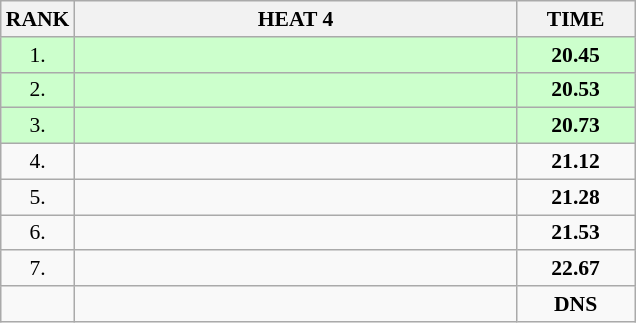<table class="wikitable" style="border-collapse: collapse; font-size: 90%;">
<tr>
<th>RANK</th>
<th style="width: 20em">HEAT 4</th>
<th style="width: 5em">TIME</th>
</tr>
<tr style="background:#ccffcc;">
<td align="center">1.</td>
<td></td>
<td align="center"><strong>20.45</strong></td>
</tr>
<tr style="background:#ccffcc;">
<td align="center">2.</td>
<td></td>
<td align="center"><strong>20.53</strong></td>
</tr>
<tr style="background:#ccffcc;">
<td align="center">3.</td>
<td></td>
<td align="center"><strong>20.73</strong></td>
</tr>
<tr>
<td align="center">4.</td>
<td></td>
<td align="center"><strong>21.12</strong></td>
</tr>
<tr>
<td align="center">5.</td>
<td></td>
<td align="center"><strong>21.28</strong></td>
</tr>
<tr>
<td align="center">6.</td>
<td></td>
<td align="center"><strong>21.53</strong></td>
</tr>
<tr>
<td align="center">7.</td>
<td></td>
<td align="center"><strong>22.67</strong></td>
</tr>
<tr>
<td align="center"></td>
<td></td>
<td align="center"><strong>DNS</strong></td>
</tr>
</table>
